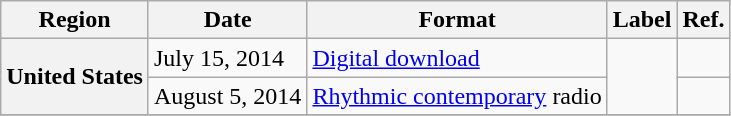<table class="wikitable plainrowheaders">
<tr>
<th>Region</th>
<th>Date</th>
<th>Format</th>
<th>Label</th>
<th>Ref.</th>
</tr>
<tr>
<th scope="row" rowspan="2">United States</th>
<td>July 15, 2014</td>
<td><a href='#'>Digital download</a></td>
<td rowspan="2"></td>
<td align="center"></td>
</tr>
<tr>
<td>August 5, 2014</td>
<td><a href='#'>Rhythmic contemporary</a> radio</td>
<td align="center"></td>
</tr>
<tr>
</tr>
</table>
